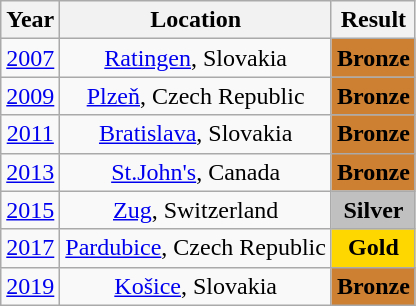<table class="wikitable" style="text-align:center;">
<tr>
<th>Year</th>
<th>Location</th>
<th>Result</th>
</tr>
<tr>
<td><a href='#'>2007</a></td>
<td><a href='#'>Ratingen</a>, Slovakia</td>
<td bgcolor=cd7f32><strong>Bronze</strong></td>
</tr>
<tr>
<td><a href='#'>2009</a></td>
<td><a href='#'>Plzeň</a>, Czech Republic</td>
<td bgcolor=cd7f32><strong>Bronze</strong></td>
</tr>
<tr>
<td><a href='#'>2011</a></td>
<td><a href='#'>Bratislava</a>, Slovakia</td>
<td bgcolor=cd7f32><strong>Bronze</strong></td>
</tr>
<tr>
<td><a href='#'>2013</a></td>
<td><a href='#'>St.John's</a>, Canada</td>
<td bgcolor=cd7f32><strong>Bronze</strong></td>
</tr>
<tr>
<td><a href='#'>2015</a></td>
<td><a href='#'>Zug</a>, Switzerland</td>
<td bgcolor=Silver><strong>Silver</strong></td>
</tr>
<tr>
<td><a href='#'>2017</a></td>
<td><a href='#'>Pardubice</a>, Czech Republic</td>
<td bgcolor=gold><strong>Gold</strong></td>
</tr>
<tr>
<td><a href='#'>2019</a></td>
<td><a href='#'>Košice</a>, Slovakia</td>
<td bgcolor=cd7f32><strong>Bronze</strong></td>
</tr>
</table>
